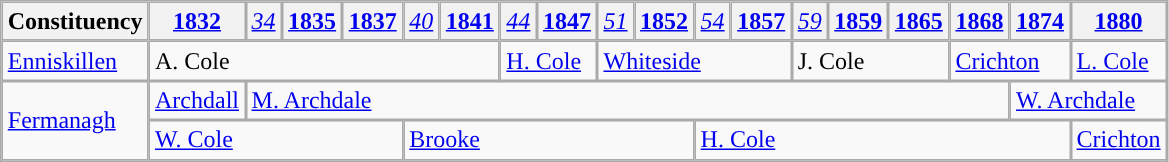<table class="wikitable" style="border-collapse: separate; border-spacing: 0;">
<tr>
<th>Constituency</th>
<th><a href='#'>1832</a></th>
<th style="font-weight: normal;"><em><a href='#'>34</a></em></th>
<th><a href='#'>1835</a></th>
<th><a href='#'>1837</a></th>
<th style="font-weight: normal;"><em><a href='#'>40</a></em></th>
<th><a href='#'>1841</a></th>
<th style="font-weight: normal;"><em><a href='#'>44</a></em></th>
<th><a href='#'>1847</a></th>
<th style="font-weight: normal;"><em><a href='#'>51</a></em></th>
<th><a href='#'>1852</a></th>
<th style="font-weight: normal;"><em><a href='#'>54</a></em></th>
<th><a href='#'>1857</a></th>
<th style="font-weight: normal;"><em><a href='#'>59</a></em></th>
<th><a href='#'>1859</a></th>
<th><a href='#'>1865</a></th>
<th><a href='#'>1868</a></th>
<th><a href='#'>1874</a></th>
<th><a href='#'>1880</a></th>
</tr>
<tr>
<td><a href='#'>Enniskillen</a></td>
<td colspan="6">A. Cole</td>
<td colspan="2"><a href='#'>H. Cole</a></td>
<td colspan="4"><a href='#'>Whiteside</a></td>
<td colspan="3">J. Cole</td>
<td colspan="2"><a href='#'>Crichton</a></td>
<td><a href='#'>L. Cole</a></td>
</tr>
<tr>
<td rowspan="2"><a href='#'>Fermanagh</a></td>
<td><a href='#'>Archdall</a></td>
<td colspan="15"><a href='#'>M. Archdale</a></td>
<td colspan="2"><a href='#'>W. Archdale</a></td>
</tr>
<tr>
<td colspan="4"><a href='#'>W. Cole</a></td>
<td colspan="6"><a href='#'>Brooke</a></td>
<td colspan="7"><a href='#'>H. Cole</a></td>
<td><a href='#'>Crichton</a></td>
</tr>
</table>
